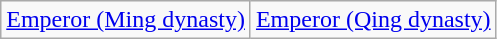<table class="wikitable">
<tr>
<td> <a href='#'>Emperor (Ming dynasty)</a></td>
<td> <a href='#'>Emperor (Qing dynasty)</a></td>
</tr>
</table>
